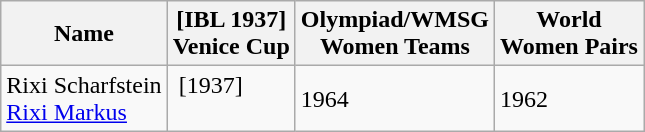<table class="wikitable">
<tr>
<th>Name</th>
<th>[IBL 1937] <br>Venice Cup</th>
<th>Olympiad/WMSG <br>Women Teams</th>
<th>World <br>Women Pairs</th>
</tr>
<tr>
<td> Rixi Scharfstein <br> <a href='#'>Rixi Markus</a></td>
<td> [1937] <br> </td>
<td>1964</td>
<td>1962</td>
</tr>
</table>
